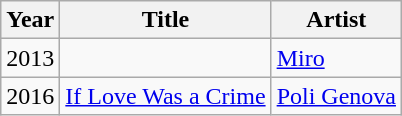<table class="wikitable">
<tr>
<th>Year</th>
<th>Title</th>
<th>Artist</th>
</tr>
<tr>
<td>2013</td>
<td></td>
<td><a href='#'>Miro</a></td>
</tr>
<tr>
<td>2016</td>
<td><a href='#'>If Love Was a Crime</a></td>
<td><a href='#'>Poli Genova</a></td>
</tr>
</table>
